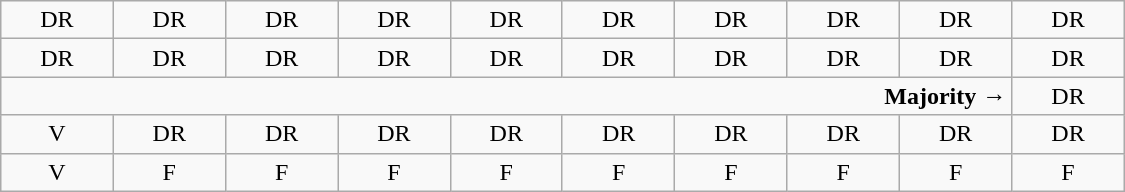<table class="wikitable" style="text-align:center" width=750px>
<tr>
<td width=50px >DR</td>
<td width=50px >DR</td>
<td width=50px >DR</td>
<td width=50px >DR</td>
<td width=50px >DR</td>
<td width=50px >DR</td>
<td width=50px >DR</td>
<td width=50px >DR</td>
<td width=50px >DR</td>
<td width=50px >DR</td>
</tr>
<tr>
<td>DR</td>
<td>DR</td>
<td>DR</td>
<td>DR</td>
<td>DR</td>
<td>DR</td>
<td>DR</td>
<td>DR</td>
<td>DR<br></td>
<td>DR<br></td>
</tr>
<tr>
<td colspan=9 style="text-align:right"><strong>Majority →</strong></td>
<td>DR<br></td>
</tr>
<tr>
<td>V<br></td>
<td>DR<br></td>
<td>DR<br></td>
<td>DR<br></td>
<td>DR<br></td>
<td>DR<br></td>
<td>DR<br></td>
<td>DR<br></td>
<td>DR<br></td>
<td>DR<br></td>
</tr>
<tr>
<td>V<br></td>
<td>F</td>
<td>F</td>
<td>F</td>
<td>F</td>
<td>F</td>
<td>F</td>
<td>F</td>
<td>F</td>
<td>F</td>
</tr>
</table>
